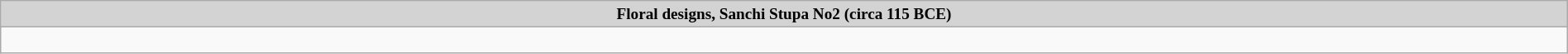<table align="center" class="wikitable" style="font-size: 80%; width: 100%; margin-bottom: 10px;">
<tr>
<td align="center" colspan="2" style="background:#D3D3D3; font-size: 100%;"><strong>Floral designs, Sanchi Stupa No2 (circa 115 BCE)</strong></td>
</tr>
<tr>
<td align="center" colspan="2"><br></td>
</tr>
</table>
